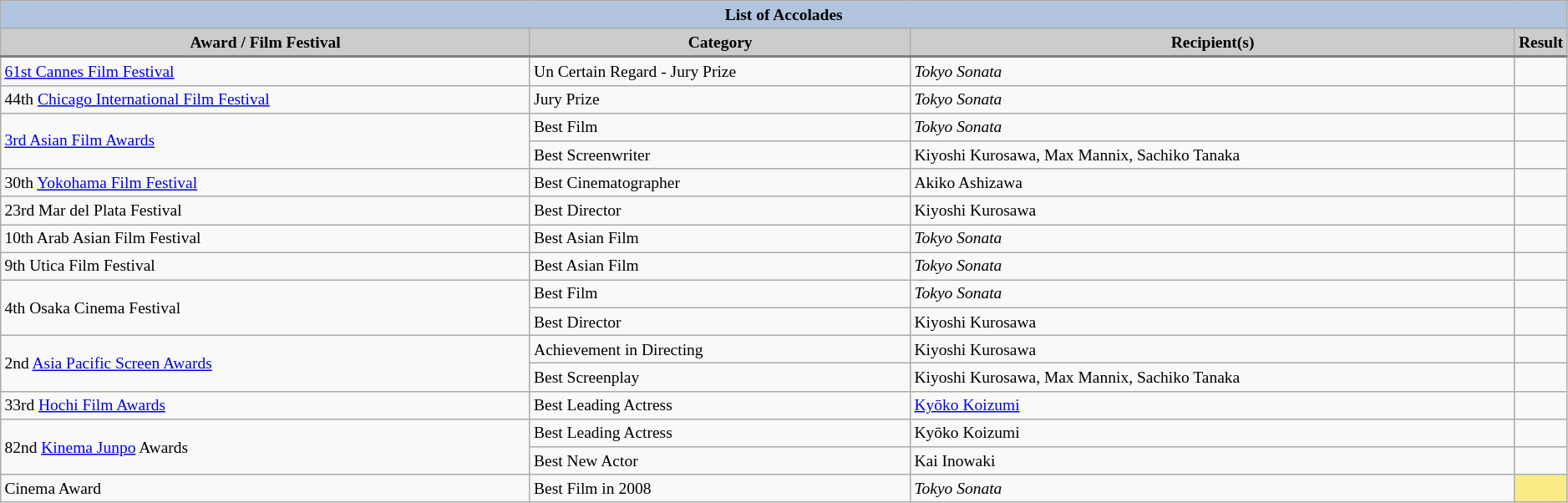<table class="wikitable" style="font-size:small">
<tr style="text-align:center;">
<th colspan=4 style="background:#B0C4DE;">List of Accolades</th>
</tr>
<tr style="text-align:center;">
<th style="background:#ccc;" width="35%">Award / Film Festival</th>
<th style="background:#ccc;" width="25%">Category</th>
<th style="background:#ccc;" width="70%">Recipient(s)</th>
<th style="background:#ccc;" width="30%">Result</th>
</tr>
<tr style="border-top:2px solid gray;">
<td rowspan="1"><a href='#'>61st Cannes Film Festival</a></td>
<td>Un Certain Regard - Jury Prize</td>
<td><em>Tokyo Sonata</em></td>
<td></td>
</tr>
<tr>
<td rowspan="1">44th <a href='#'>Chicago International Film Festival</a></td>
<td>Jury Prize</td>
<td><em>Tokyo Sonata</em></td>
<td></td>
</tr>
<tr>
<td rowspan="2"><a href='#'>3rd Asian Film Awards</a></td>
<td>Best Film</td>
<td><em>Tokyo Sonata</em></td>
<td></td>
</tr>
<tr>
<td>Best Screenwriter</td>
<td>Kiyoshi Kurosawa, Max Mannix, Sachiko Tanaka</td>
<td></td>
</tr>
<tr>
<td rowspan="1">30th <a href='#'>Yokohama Film Festival</a></td>
<td>Best Cinematographer</td>
<td>Akiko Ashizawa</td>
<td></td>
</tr>
<tr>
<td rowspan="1">23rd Mar del Plata Festival</td>
<td>Best Director</td>
<td>Kiyoshi Kurosawa</td>
<td></td>
</tr>
<tr>
<td rowspan="1">10th Arab Asian Film Festival</td>
<td>Best Asian Film</td>
<td><em>Tokyo Sonata</em></td>
<td></td>
</tr>
<tr>
<td rowspan="1">9th Utica Film Festival</td>
<td>Best Asian Film</td>
<td><em>Tokyo Sonata</em></td>
<td></td>
</tr>
<tr>
<td rowspan="2">4th Osaka Cinema Festival</td>
<td>Best Film</td>
<td><em>Tokyo Sonata</em></td>
<td></td>
</tr>
<tr>
<td>Best Director</td>
<td>Kiyoshi Kurosawa</td>
<td></td>
</tr>
<tr>
<td rowspan="2">2nd <a href='#'>Asia Pacific Screen Awards</a></td>
<td>Achievement in Directing</td>
<td>Kiyoshi Kurosawa</td>
<td></td>
</tr>
<tr>
<td>Best Screenplay</td>
<td>Kiyoshi Kurosawa, Max Mannix, Sachiko Tanaka</td>
<td></td>
</tr>
<tr>
<td rowspan="1">33rd <a href='#'>Hochi Film Awards</a></td>
<td>Best Leading Actress</td>
<td><a href='#'>Kyōko Koizumi</a></td>
<td></td>
</tr>
<tr>
<td rowspan="2">82nd <a href='#'>Kinema Junpo</a> Awards</td>
<td>Best Leading Actress</td>
<td>Kyōko Koizumi</td>
<td></td>
</tr>
<tr>
<td>Best New Actor</td>
<td>Kai Inowaki</td>
<td></td>
</tr>
<tr>
<td rowspan="1">Cinema Award</td>
<td>Best Film in 2008</td>
<td><em>Tokyo Sonata</em></td>
<td style="text-align:center; background:#faeb86;"></td>
</tr>
</table>
